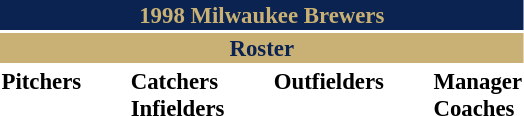<table class="toccolours" style="font-size: 95%;">
<tr>
<th colspan="10" style="background-color: #0a2351; color:#c9b074;  text-align: center;">1998 Milwaukee Brewers</th>
</tr>
<tr>
<td colspan="10" style="background-color: #c9b074; color: #0a2351; text-align: center;"><strong>Roster</strong></td>
</tr>
<tr>
<td valign="top"><strong>Pitchers</strong><br>





















</td>
<td width="25px"></td>
<td valign="top"><strong>Catchers</strong><br>




<strong>Infielders</strong>







</td>
<td width="25px"></td>
<td valign="top"><strong>Outfielders</strong><br>





</td>
<td width="25px"></td>
<td valign="top"><strong>Manager</strong><br>
<strong>Coaches</strong>






</td>
</tr>
<tr>
</tr>
</table>
